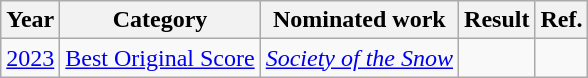<table class="wikitable">
<tr>
<th>Year</th>
<th>Category</th>
<th>Nominated work</th>
<th>Result</th>
<th>Ref.</th>
</tr>
<tr>
<td><a href='#'>2023</a></td>
<td><a href='#'>Best Original Score</a></td>
<td><em><a href='#'>Society of the Snow</a></em></td>
<td></td>
<td align="center"></td>
</tr>
</table>
